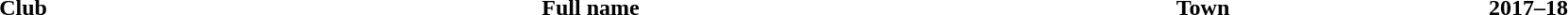<table style="width:100%;">
<tr>
<th style="width:23%;">Club</th>
<th style="width:40%;">Full name</th>
<th style="width:28%;">Town</th>
<th style="width:8%;">2017–18</th>
</tr>
</table>
